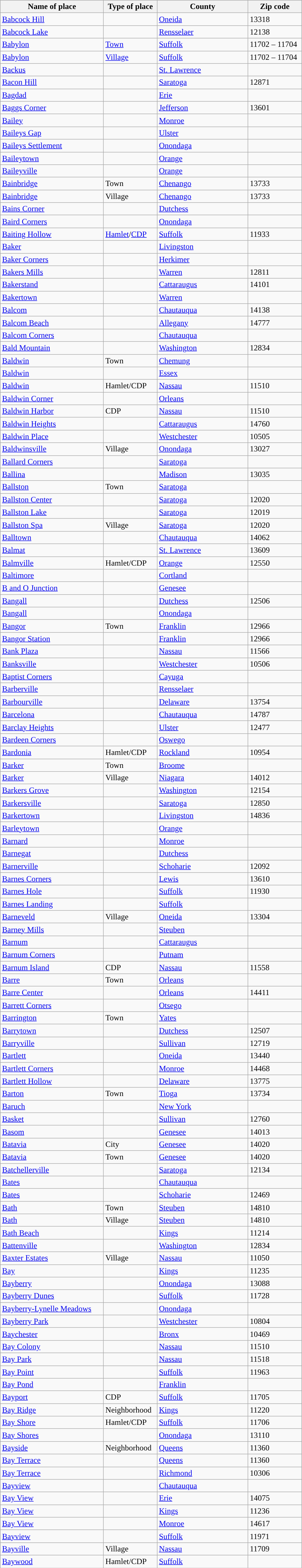<table align="center" class="wikitable sortable”">
<tr>
<th width="200">Name of place</th>
<th width="100">Type of place</th>
<th width="175">County</th>
<th width="100">Zip code</th>
</tr>
<tr --->
<td><a href='#'>Babcock Hill</a></td>
<td> </td>
<td><a href='#'>Oneida</a></td>
<td>13318</td>
</tr>
<tr --->
<td><a href='#'>Babcock Lake</a></td>
<td> </td>
<td><a href='#'>Rensselaer</a></td>
<td>12138</td>
</tr>
<tr --->
<td><a href='#'>Babylon</a></td>
<td><a href='#'>Town</a></td>
<td><a href='#'>Suffolk</a></td>
<td>11702 – 11704</td>
</tr>
<tr --->
<td><a href='#'>Babylon</a></td>
<td><a href='#'>Village</a></td>
<td><a href='#'>Suffolk</a></td>
<td>11702 – 11704</td>
</tr>
<tr --->
<td><a href='#'>Backus</a></td>
<td> </td>
<td><a href='#'>St. Lawrence</a></td>
<td> </td>
</tr>
<tr --->
<td><a href='#'>Bacon Hill</a></td>
<td> </td>
<td><a href='#'>Saratoga</a></td>
<td>12871</td>
</tr>
<tr --->
<td><a href='#'>Bagdad</a></td>
<td> </td>
<td><a href='#'>Erie</a></td>
<td> </td>
</tr>
<tr --->
<td><a href='#'>Baggs Corner</a></td>
<td> </td>
<td><a href='#'>Jefferson</a></td>
<td>13601</td>
</tr>
<tr --->
<td><a href='#'>Bailey</a></td>
<td> </td>
<td><a href='#'>Monroe</a></td>
<td> </td>
</tr>
<tr --->
<td><a href='#'>Baileys Gap</a></td>
<td> </td>
<td><a href='#'>Ulster</a></td>
<td> </td>
</tr>
<tr --->
<td><a href='#'>Baileys Settlement</a></td>
<td> </td>
<td><a href='#'>Onondaga</a></td>
<td> </td>
</tr>
<tr --->
<td><a href='#'>Baileytown</a></td>
<td> </td>
<td><a href='#'>Orange</a></td>
<td> </td>
</tr>
<tr --->
<td><a href='#'>Baileyville</a></td>
<td> </td>
<td><a href='#'>Orange</a></td>
<td> </td>
</tr>
<tr --->
<td><a href='#'>Bainbridge</a></td>
<td>Town</td>
<td><a href='#'>Chenango</a></td>
<td>13733</td>
</tr>
<tr --->
<td><a href='#'>Bainbridge</a></td>
<td>Village</td>
<td><a href='#'>Chenango</a></td>
<td>13733</td>
</tr>
<tr --->
<td><a href='#'>Bains Corner</a></td>
<td> </td>
<td><a href='#'>Dutchess</a></td>
<td> </td>
</tr>
<tr --->
<td><a href='#'>Baird Corners</a></td>
<td> </td>
<td><a href='#'>Onondaga</a></td>
<td> </td>
</tr>
<tr --->
<td><a href='#'>Baiting Hollow</a></td>
<td><a href='#'>Hamlet</a>/<a href='#'>CDP</a></td>
<td><a href='#'>Suffolk</a></td>
<td>11933</td>
</tr>
<tr --->
<td><a href='#'>Baker</a></td>
<td> </td>
<td><a href='#'>Livingston</a></td>
<td> </td>
</tr>
<tr --->
<td><a href='#'>Baker Corners</a></td>
<td> </td>
<td><a href='#'>Herkimer</a></td>
<td> </td>
</tr>
<tr --->
<td><a href='#'>Bakers Mills</a></td>
<td> </td>
<td><a href='#'>Warren</a></td>
<td>12811</td>
</tr>
<tr --->
<td><a href='#'>Bakerstand</a></td>
<td> </td>
<td><a href='#'>Cattaraugus</a></td>
<td>14101</td>
</tr>
<tr --->
<td><a href='#'>Bakertown</a></td>
<td> </td>
<td><a href='#'>Warren</a></td>
<td> </td>
</tr>
<tr --->
<td><a href='#'>Balcom</a></td>
<td> </td>
<td><a href='#'>Chautauqua</a></td>
<td>14138</td>
</tr>
<tr --->
<td><a href='#'>Balcom Beach</a></td>
<td> </td>
<td><a href='#'>Allegany</a></td>
<td>14777</td>
</tr>
<tr --->
<td><a href='#'>Balcom Corners</a></td>
<td> </td>
<td><a href='#'>Chautauqua</a></td>
<td> </td>
</tr>
<tr --->
<td><a href='#'>Bald Mountain</a></td>
<td> </td>
<td><a href='#'>Washington</a></td>
<td>12834</td>
</tr>
<tr --->
<td><a href='#'>Baldwin</a></td>
<td>Town</td>
<td><a href='#'>Chemung</a></td>
<td> </td>
</tr>
<tr --->
<td><a href='#'>Baldwin</a></td>
<td> </td>
<td><a href='#'>Essex</a></td>
<td> </td>
</tr>
<tr --->
<td><a href='#'>Baldwin</a></td>
<td>Hamlet/CDP</td>
<td><a href='#'>Nassau</a></td>
<td>11510</td>
</tr>
<tr --->
<td><a href='#'>Baldwin Corner</a></td>
<td> </td>
<td><a href='#'>Orleans</a></td>
<td> </td>
</tr>
<tr --->
<td><a href='#'>Baldwin Harbor</a></td>
<td>CDP</td>
<td><a href='#'>Nassau</a></td>
<td>11510</td>
</tr>
<tr --->
<td><a href='#'>Baldwin Heights</a></td>
<td> </td>
<td><a href='#'>Cattaraugus</a></td>
<td>14760</td>
</tr>
<tr --->
<td><a href='#'>Baldwin Place</a></td>
<td> </td>
<td><a href='#'>Westchester</a></td>
<td>10505</td>
</tr>
<tr --->
<td><a href='#'>Baldwinsville</a></td>
<td>Village</td>
<td><a href='#'>Onondaga</a></td>
<td>13027</td>
</tr>
<tr --->
<td><a href='#'>Ballard Corners</a></td>
<td> </td>
<td><a href='#'>Saratoga</a></td>
<td> </td>
</tr>
<tr --->
<td><a href='#'>Ballina</a></td>
<td> </td>
<td><a href='#'>Madison</a></td>
<td>13035</td>
</tr>
<tr --->
<td><a href='#'>Ballston</a></td>
<td>Town</td>
<td><a href='#'>Saratoga</a></td>
<td> </td>
</tr>
<tr --->
<td><a href='#'>Ballston Center</a></td>
<td> </td>
<td><a href='#'>Saratoga</a></td>
<td>12020</td>
</tr>
<tr --->
<td><a href='#'>Ballston Lake</a></td>
<td> </td>
<td><a href='#'>Saratoga</a></td>
<td>12019</td>
</tr>
<tr --->
<td><a href='#'>Ballston Spa</a></td>
<td>Village</td>
<td><a href='#'>Saratoga</a></td>
<td>12020</td>
</tr>
<tr --->
<td><a href='#'>Balltown</a></td>
<td> </td>
<td><a href='#'>Chautauqua</a></td>
<td>14062</td>
</tr>
<tr --->
<td><a href='#'>Balmat</a></td>
<td> </td>
<td><a href='#'>St. Lawrence</a></td>
<td>13609</td>
</tr>
<tr --->
<td><a href='#'>Balmville</a></td>
<td>Hamlet/CDP</td>
<td><a href='#'>Orange</a></td>
<td>12550</td>
</tr>
<tr --->
<td><a href='#'>Baltimore</a></td>
<td> </td>
<td><a href='#'>Cortland</a></td>
<td> </td>
</tr>
<tr --->
<td><a href='#'>B and O Junction</a></td>
<td> </td>
<td><a href='#'>Genesee</a></td>
<td> </td>
</tr>
<tr --->
<td><a href='#'>Bangall</a></td>
<td> </td>
<td><a href='#'>Dutchess</a></td>
<td>12506</td>
</tr>
<tr --->
<td><a href='#'>Bangall</a></td>
<td> </td>
<td><a href='#'>Onondaga</a></td>
<td> </td>
</tr>
<tr --->
<td><a href='#'>Bangor</a></td>
<td>Town</td>
<td><a href='#'>Franklin</a></td>
<td>12966</td>
</tr>
<tr --->
<td><a href='#'>Bangor Station</a></td>
<td> </td>
<td><a href='#'>Franklin</a></td>
<td>12966</td>
</tr>
<tr --->
<td><a href='#'>Bank Plaza</a></td>
<td> </td>
<td><a href='#'>Nassau</a></td>
<td>11566</td>
</tr>
<tr --->
<td><a href='#'>Banksville</a></td>
<td> </td>
<td><a href='#'>Westchester</a></td>
<td>10506</td>
</tr>
<tr --->
<td><a href='#'>Baptist Corners</a></td>
<td> </td>
<td><a href='#'>Cayuga</a></td>
<td> </td>
</tr>
<tr --->
<td><a href='#'>Barberville</a></td>
<td> </td>
<td><a href='#'>Rensselaer</a></td>
<td> </td>
</tr>
<tr --->
<td><a href='#'>Barbourville</a></td>
<td> </td>
<td><a href='#'>Delaware</a></td>
<td>13754</td>
</tr>
<tr --->
<td><a href='#'>Barcelona</a></td>
<td> </td>
<td><a href='#'>Chautauqua</a></td>
<td>14787</td>
</tr>
<tr --->
<td><a href='#'>Barclay Heights</a></td>
<td> </td>
<td><a href='#'>Ulster</a></td>
<td>12477</td>
</tr>
<tr --->
<td><a href='#'>Bardeen Corners</a></td>
<td> </td>
<td><a href='#'>Oswego</a></td>
<td> </td>
</tr>
<tr --->
<td><a href='#'>Bardonia</a></td>
<td>Hamlet/CDP</td>
<td><a href='#'>Rockland</a></td>
<td>10954</td>
</tr>
<tr --->
<td><a href='#'>Barker</a></td>
<td>Town</td>
<td><a href='#'>Broome</a></td>
<td> </td>
</tr>
<tr --->
<td><a href='#'>Barker</a></td>
<td>Village</td>
<td><a href='#'>Niagara</a></td>
<td>14012</td>
</tr>
<tr --->
<td><a href='#'>Barkers Grove</a></td>
<td> </td>
<td><a href='#'>Washington</a></td>
<td>12154</td>
</tr>
<tr --->
<td><a href='#'>Barkersville</a></td>
<td> </td>
<td><a href='#'>Saratoga</a></td>
<td>12850</td>
</tr>
<tr --->
<td><a href='#'>Barkertown</a></td>
<td> </td>
<td><a href='#'>Livingston</a></td>
<td>14836</td>
</tr>
<tr --->
<td><a href='#'>Barleytown</a></td>
<td> </td>
<td><a href='#'>Orange</a></td>
<td> </td>
</tr>
<tr --->
<td><a href='#'>Barnard</a></td>
<td> </td>
<td><a href='#'>Monroe</a></td>
<td> </td>
</tr>
<tr --->
<td><a href='#'>Barnegat</a></td>
<td> </td>
<td><a href='#'>Dutchess</a></td>
<td> </td>
</tr>
<tr --->
<td><a href='#'>Barnerville</a></td>
<td> </td>
<td><a href='#'>Schoharie</a></td>
<td>12092</td>
</tr>
<tr --->
<td><a href='#'>Barnes Corners</a></td>
<td> </td>
<td><a href='#'>Lewis</a></td>
<td>13610</td>
</tr>
<tr --->
<td><a href='#'>Barnes Hole</a></td>
<td> </td>
<td><a href='#'>Suffolk</a></td>
<td>11930</td>
</tr>
<tr --->
<td><a href='#'>Barnes Landing</a></td>
<td> </td>
<td><a href='#'>Suffolk</a></td>
<td> </td>
</tr>
<tr --->
<td><a href='#'>Barneveld</a></td>
<td>Village</td>
<td><a href='#'>Oneida</a></td>
<td>13304</td>
</tr>
<tr --->
<td><a href='#'>Barney Mills</a></td>
<td> </td>
<td><a href='#'>Steuben</a></td>
<td> </td>
</tr>
<tr --->
<td><a href='#'>Barnum</a></td>
<td> </td>
<td><a href='#'>Cattaraugus</a></td>
<td> </td>
</tr>
<tr --->
<td><a href='#'>Barnum Corners</a></td>
<td> </td>
<td><a href='#'>Putnam</a></td>
<td> </td>
</tr>
<tr --->
<td><a href='#'>Barnum Island</a></td>
<td>CDP</td>
<td><a href='#'>Nassau</a></td>
<td>11558</td>
</tr>
<tr --->
<td><a href='#'>Barre</a></td>
<td>Town</td>
<td><a href='#'>Orleans</a></td>
<td> </td>
</tr>
<tr --->
<td><a href='#'>Barre Center</a></td>
<td> </td>
<td><a href='#'>Orleans</a></td>
<td>14411</td>
</tr>
<tr --->
<td><a href='#'>Barrett Corners</a></td>
<td> </td>
<td><a href='#'>Otsego</a></td>
<td> </td>
</tr>
<tr --->
<td><a href='#'>Barrington</a></td>
<td>Town</td>
<td><a href='#'>Yates</a></td>
<td> </td>
</tr>
<tr --->
<td><a href='#'>Barrytown</a></td>
<td> </td>
<td><a href='#'>Dutchess</a></td>
<td>12507</td>
</tr>
<tr --->
<td><a href='#'>Barryville</a></td>
<td> </td>
<td><a href='#'>Sullivan</a></td>
<td>12719</td>
</tr>
<tr --->
<td><a href='#'>Bartlett</a></td>
<td> </td>
<td><a href='#'>Oneida</a></td>
<td>13440</td>
</tr>
<tr --->
<td><a href='#'>Bartlett Corners</a></td>
<td> </td>
<td><a href='#'>Monroe</a></td>
<td>14468</td>
</tr>
<tr --->
<td><a href='#'>Bartlett Hollow</a></td>
<td> </td>
<td><a href='#'>Delaware</a></td>
<td>13775</td>
</tr>
<tr --->
<td><a href='#'>Barton</a></td>
<td>Town</td>
<td><a href='#'>Tioga</a></td>
<td>13734</td>
</tr>
<tr --->
<td><a href='#'>Baruch</a></td>
<td> </td>
<td><a href='#'>New York</a></td>
<td> </td>
</tr>
<tr --->
<td><a href='#'>Basket</a></td>
<td> </td>
<td><a href='#'>Sullivan</a></td>
<td>12760</td>
</tr>
<tr --->
<td><a href='#'>Basom</a></td>
<td> </td>
<td><a href='#'>Genesee</a></td>
<td>14013</td>
</tr>
<tr --->
<td><a href='#'>Batavia</a></td>
<td>City</td>
<td><a href='#'>Genesee</a></td>
<td>14020</td>
</tr>
<tr --->
<td><a href='#'>Batavia</a></td>
<td>Town</td>
<td><a href='#'>Genesee</a></td>
<td>14020</td>
</tr>
<tr --->
<td><a href='#'>Batchellerville</a></td>
<td> </td>
<td><a href='#'>Saratoga</a></td>
<td>12134</td>
</tr>
<tr --->
<td><a href='#'>Bates</a></td>
<td> </td>
<td><a href='#'>Chautauqua</a></td>
<td> </td>
</tr>
<tr --->
<td><a href='#'>Bates</a></td>
<td> </td>
<td><a href='#'>Schoharie</a></td>
<td>12469</td>
</tr>
<tr --->
<td><a href='#'>Bath</a></td>
<td>Town</td>
<td><a href='#'>Steuben</a></td>
<td>14810</td>
</tr>
<tr --->
<td><a href='#'>Bath</a></td>
<td>Village</td>
<td><a href='#'>Steuben</a></td>
<td>14810</td>
</tr>
<tr --->
<td><a href='#'>Bath Beach</a></td>
<td> </td>
<td><a href='#'>Kings</a></td>
<td>11214</td>
</tr>
<tr --->
<td><a href='#'>Battenville</a></td>
<td> </td>
<td><a href='#'>Washington</a></td>
<td>12834</td>
</tr>
<tr --->
<td><a href='#'>Baxter Estates</a></td>
<td>Village</td>
<td><a href='#'>Nassau</a></td>
<td>11050</td>
</tr>
<tr --->
<td><a href='#'>Bay</a></td>
<td> </td>
<td><a href='#'>Kings</a></td>
<td>11235</td>
</tr>
<tr --->
<td><a href='#'>Bayberry</a></td>
<td> </td>
<td><a href='#'>Onondaga</a></td>
<td>13088</td>
</tr>
<tr --->
<td><a href='#'>Bayberry Dunes</a></td>
<td> </td>
<td><a href='#'>Suffolk</a></td>
<td>11728</td>
</tr>
<tr --->
<td><a href='#'>Bayberry-Lynelle Meadows</a></td>
<td> </td>
<td><a href='#'>Onondaga</a></td>
<td> </td>
</tr>
<tr --->
<td><a href='#'>Bayberry Park</a></td>
<td> </td>
<td><a href='#'>Westchester</a></td>
<td>10804</td>
</tr>
<tr --->
<td><a href='#'>Baychester</a></td>
<td> </td>
<td><a href='#'>Bronx</a></td>
<td>10469</td>
</tr>
<tr --->
<td><a href='#'>Bay Colony</a></td>
<td> </td>
<td><a href='#'>Nassau</a></td>
<td>11510</td>
</tr>
<tr --->
<td><a href='#'>Bay Park</a></td>
<td> </td>
<td><a href='#'>Nassau</a></td>
<td>11518</td>
</tr>
<tr --->
<td><a href='#'>Bay Point</a></td>
<td> </td>
<td><a href='#'>Suffolk</a></td>
<td>11963</td>
</tr>
<tr --->
<td><a href='#'>Bay Pond</a></td>
<td> </td>
<td><a href='#'>Franklin</a></td>
<td> </td>
</tr>
<tr --->
<td><a href='#'>Bayport</a></td>
<td>CDP</td>
<td><a href='#'>Suffolk</a></td>
<td>11705</td>
</tr>
<tr --->
<td><a href='#'>Bay Ridge</a></td>
<td>Neighborhood</td>
<td><a href='#'>Kings</a></td>
<td>11220</td>
</tr>
<tr --->
<td><a href='#'>Bay Shore</a></td>
<td>Hamlet/CDP</td>
<td><a href='#'>Suffolk</a></td>
<td>11706</td>
</tr>
<tr --->
<td><a href='#'>Bay Shores</a></td>
<td> </td>
<td><a href='#'>Onondaga</a></td>
<td>13110</td>
</tr>
<tr --->
<td><a href='#'>Bayside</a></td>
<td>Neighborhood</td>
<td><a href='#'>Queens</a></td>
<td>11360</td>
</tr>
<tr --->
<td><a href='#'>Bay Terrace</a></td>
<td> </td>
<td><a href='#'>Queens</a></td>
<td>11360</td>
</tr>
<tr --->
<td><a href='#'>Bay Terrace</a></td>
<td> </td>
<td><a href='#'>Richmond</a></td>
<td>10306</td>
</tr>
<tr --->
<td><a href='#'>Bayview</a></td>
<td> </td>
<td><a href='#'>Chautauqua</a></td>
<td> </td>
</tr>
<tr --->
<td><a href='#'>Bay View</a></td>
<td> </td>
<td><a href='#'>Erie</a></td>
<td>14075</td>
</tr>
<tr --->
<td><a href='#'>Bay View</a></td>
<td> </td>
<td><a href='#'>Kings</a></td>
<td>11236</td>
</tr>
<tr --->
<td><a href='#'>Bay View</a></td>
<td> </td>
<td><a href='#'>Monroe</a></td>
<td>14617</td>
</tr>
<tr --->
<td><a href='#'>Bayview</a></td>
<td> </td>
<td><a href='#'>Suffolk</a></td>
<td>11971</td>
</tr>
<tr --->
<td><a href='#'>Bayville</a></td>
<td>Village</td>
<td><a href='#'>Nassau</a></td>
<td>11709</td>
</tr>
<tr --->
<td><a href='#'>Baywood</a></td>
<td>Hamlet/CDP</td>
<td><a href='#'>Suffolk</a></td>
<td> </td>
</tr>
</table>
